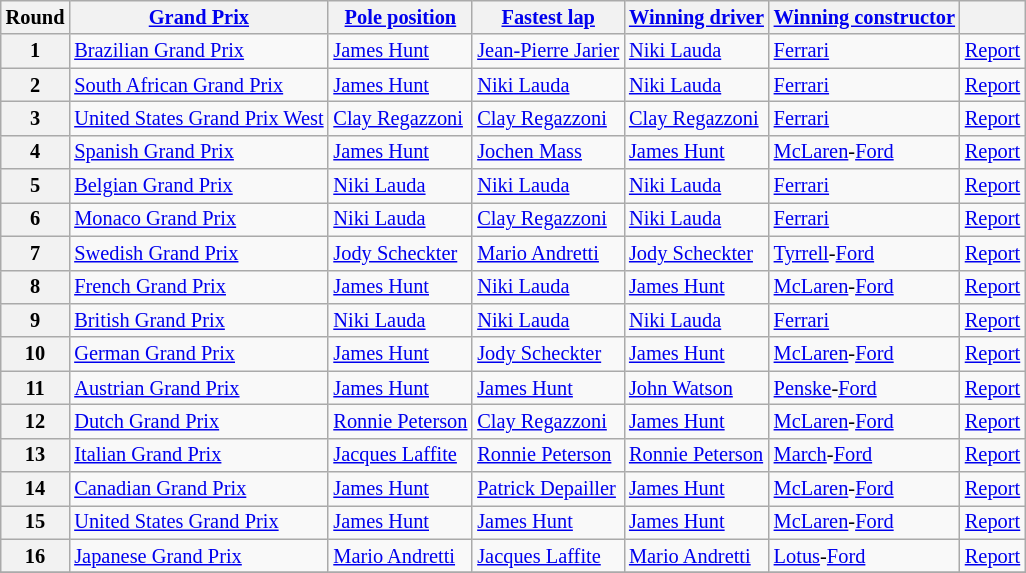<table class="wikitable sortable" style="font-size: 85%;">
<tr>
<th>Round</th>
<th><a href='#'>Grand Prix</a></th>
<th><a href='#'>Pole position</a></th>
<th><a href='#'>Fastest lap</a></th>
<th><a href='#'>Winning driver</a></th>
<th><a href='#'>Winning constructor</a></th>
<th></th>
</tr>
<tr>
<th>1</th>
<td> <a href='#'>Brazilian Grand Prix</a></td>
<td> <a href='#'>James Hunt</a></td>
<td nowrap> <a href='#'>Jean-Pierre Jarier</a></td>
<td> <a href='#'>Niki Lauda</a></td>
<td> <a href='#'>Ferrari</a></td>
<td><a href='#'>Report</a></td>
</tr>
<tr>
<th>2</th>
<td nowrap> <a href='#'>South African Grand Prix</a></td>
<td> <a href='#'>James Hunt</a></td>
<td> <a href='#'>Niki Lauda</a></td>
<td> <a href='#'>Niki Lauda</a></td>
<td> <a href='#'>Ferrari</a></td>
<td><a href='#'>Report</a></td>
</tr>
<tr>
<th>3</th>
<td nowrap> <a href='#'>United States Grand Prix West</a></td>
<td> <a href='#'>Clay Regazzoni</a></td>
<td> <a href='#'>Clay Regazzoni</a></td>
<td> <a href='#'>Clay Regazzoni</a></td>
<td> <a href='#'>Ferrari</a></td>
<td><a href='#'>Report</a></td>
</tr>
<tr>
<th>4</th>
<td> <a href='#'>Spanish Grand Prix</a></td>
<td> <a href='#'>James Hunt</a></td>
<td> <a href='#'>Jochen Mass</a></td>
<td> <a href='#'>James Hunt</a></td>
<td nowrap> <a href='#'>McLaren</a>-<a href='#'>Ford</a></td>
<td><a href='#'>Report</a></td>
</tr>
<tr>
<th>5</th>
<td> <a href='#'>Belgian Grand Prix</a></td>
<td> <a href='#'>Niki Lauda</a></td>
<td> <a href='#'>Niki Lauda</a></td>
<td> <a href='#'>Niki Lauda</a></td>
<td> <a href='#'>Ferrari</a></td>
<td><a href='#'>Report</a></td>
</tr>
<tr>
<th>6</th>
<td> <a href='#'>Monaco Grand Prix</a></td>
<td> <a href='#'>Niki Lauda</a></td>
<td> <a href='#'>Clay Regazzoni</a></td>
<td> <a href='#'>Niki Lauda</a></td>
<td> <a href='#'>Ferrari</a></td>
<td><a href='#'>Report</a></td>
</tr>
<tr>
<th>7</th>
<td> <a href='#'>Swedish Grand Prix</a></td>
<td> <a href='#'>Jody Scheckter</a></td>
<td> <a href='#'>Mario Andretti</a></td>
<td> <a href='#'>Jody Scheckter</a></td>
<td> <a href='#'>Tyrrell</a>-<a href='#'>Ford</a></td>
<td><a href='#'>Report</a></td>
</tr>
<tr>
<th>8</th>
<td> <a href='#'>French Grand Prix</a></td>
<td> <a href='#'>James Hunt</a></td>
<td> <a href='#'>Niki Lauda</a></td>
<td> <a href='#'>James Hunt</a></td>
<td> <a href='#'>McLaren</a>-<a href='#'>Ford</a></td>
<td><a href='#'>Report</a></td>
</tr>
<tr>
<th>9</th>
<td> <a href='#'>British Grand Prix</a></td>
<td> <a href='#'>Niki Lauda</a></td>
<td> <a href='#'>Niki Lauda</a></td>
<td> <a href='#'>Niki Lauda</a></td>
<td> <a href='#'>Ferrari</a></td>
<td><a href='#'>Report</a></td>
</tr>
<tr>
<th>10</th>
<td> <a href='#'>German Grand Prix</a></td>
<td> <a href='#'>James Hunt</a></td>
<td> <a href='#'>Jody Scheckter</a></td>
<td> <a href='#'>James Hunt</a></td>
<td> <a href='#'>McLaren</a>-<a href='#'>Ford</a></td>
<td><a href='#'>Report</a></td>
</tr>
<tr>
<th>11</th>
<td> <a href='#'>Austrian Grand Prix</a></td>
<td> <a href='#'>James Hunt</a></td>
<td> <a href='#'>James Hunt</a></td>
<td> <a href='#'>John Watson</a></td>
<td> <a href='#'>Penske</a>-<a href='#'>Ford</a></td>
<td><a href='#'>Report</a></td>
</tr>
<tr>
<th>12</th>
<td> <a href='#'>Dutch Grand Prix</a></td>
<td nowrap> <a href='#'>Ronnie Peterson</a></td>
<td> <a href='#'>Clay Regazzoni</a></td>
<td> <a href='#'>James Hunt</a></td>
<td> <a href='#'>McLaren</a>-<a href='#'>Ford</a></td>
<td><a href='#'>Report</a></td>
</tr>
<tr>
<th>13</th>
<td> <a href='#'>Italian Grand Prix</a></td>
<td> <a href='#'>Jacques Laffite</a></td>
<td> <a href='#'>Ronnie Peterson</a></td>
<td nowrap> <a href='#'>Ronnie Peterson</a></td>
<td> <a href='#'>March</a>-<a href='#'>Ford</a></td>
<td><a href='#'>Report</a></td>
</tr>
<tr>
<th>14</th>
<td> <a href='#'>Canadian Grand Prix</a></td>
<td> <a href='#'>James Hunt</a></td>
<td> <a href='#'>Patrick Depailler</a></td>
<td> <a href='#'>James Hunt</a></td>
<td> <a href='#'>McLaren</a>-<a href='#'>Ford</a></td>
<td><a href='#'>Report</a></td>
</tr>
<tr>
<th>15</th>
<td> <a href='#'>United States Grand Prix</a></td>
<td> <a href='#'>James Hunt</a></td>
<td> <a href='#'>James Hunt</a></td>
<td> <a href='#'>James Hunt</a></td>
<td> <a href='#'>McLaren</a>-<a href='#'>Ford</a></td>
<td><a href='#'>Report</a></td>
</tr>
<tr>
<th>16</th>
<td> <a href='#'>Japanese Grand Prix</a></td>
<td> <a href='#'>Mario Andretti</a></td>
<td nowrap> <a href='#'>Jacques Laffite</a></td>
<td> <a href='#'>Mario Andretti</a></td>
<td> <a href='#'>Lotus</a>-<a href='#'>Ford</a></td>
<td><a href='#'>Report</a></td>
</tr>
<tr>
</tr>
</table>
